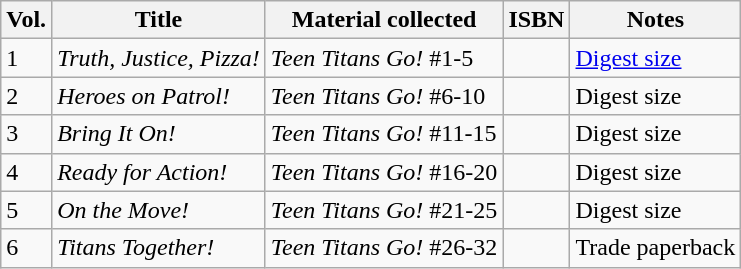<table class="wikitable">
<tr>
<th>Vol.</th>
<th>Title</th>
<th>Material collected</th>
<th>ISBN</th>
<th>Notes</th>
</tr>
<tr>
<td>1</td>
<td><em>Truth, Justice, Pizza!</em></td>
<td><em>Teen Titans Go!</em> #1-5</td>
<td></td>
<td><a href='#'>Digest size</a></td>
</tr>
<tr>
<td>2</td>
<td><em>Heroes on Patrol!</em></td>
<td><em>Teen Titans Go!</em> #6-10</td>
<td></td>
<td>Digest size</td>
</tr>
<tr>
<td>3</td>
<td><em>Bring It On!</em></td>
<td><em>Teen Titans Go!</em> #11-15</td>
<td></td>
<td>Digest size</td>
</tr>
<tr>
<td>4</td>
<td><em>Ready for Action!</em></td>
<td><em>Teen Titans Go!</em> #16-20</td>
<td></td>
<td>Digest size</td>
</tr>
<tr>
<td>5</td>
<td><em>On the Move!</em></td>
<td><em>Teen Titans Go!</em> #21-25</td>
<td></td>
<td>Digest size</td>
</tr>
<tr>
<td>6</td>
<td><em>Titans Together!</em></td>
<td><em>Teen Titans Go!</em> #26-32</td>
<td></td>
<td>Trade paperback</td>
</tr>
</table>
